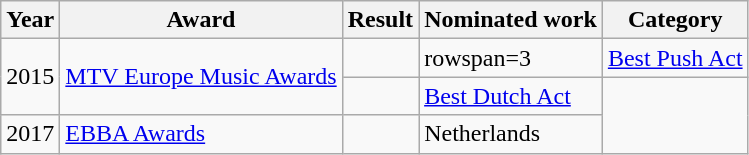<table class="wikitable">
<tr>
<th>Year</th>
<th>Award</th>
<th>Result</th>
<th>Nominated work</th>
<th>Category</th>
</tr>
<tr>
<td rowspan=2>2015</td>
<td rowspan=2><a href='#'>MTV Europe Music Awards</a></td>
<td></td>
<td>rowspan=3 </td>
<td><a href='#'>Best Push Act</a></td>
</tr>
<tr>
<td></td>
<td><a href='#'>Best Dutch Act</a></td>
</tr>
<tr>
<td>2017</td>
<td><a href='#'>EBBA Awards</a></td>
<td></td>
<td>Netherlands</td>
</tr>
</table>
